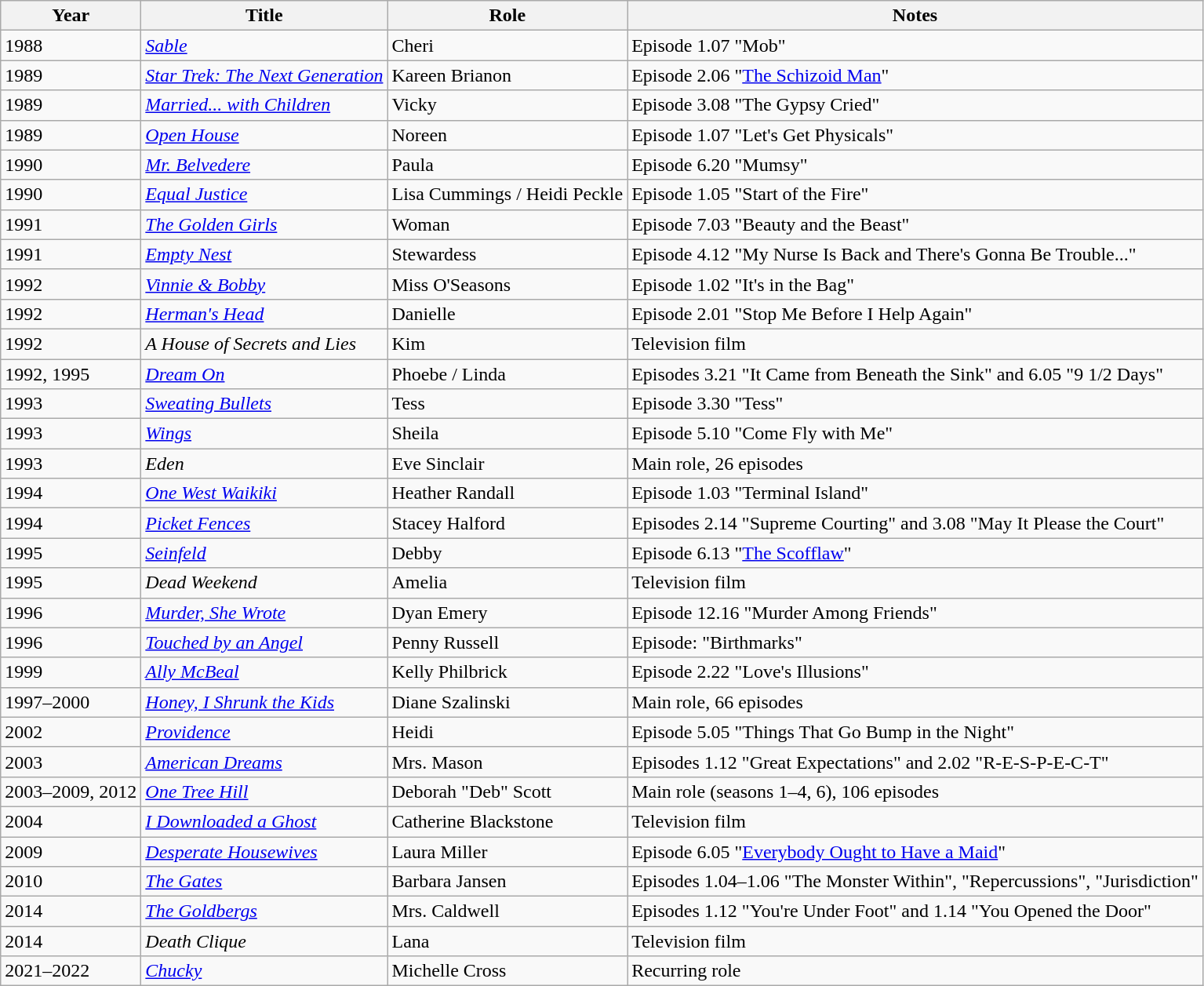<table class="wikitable sortable">
<tr>
<th>Year</th>
<th>Title</th>
<th>Role</th>
<th class="unsortable">Notes</th>
</tr>
<tr>
<td>1988</td>
<td><em><a href='#'>Sable</a></em></td>
<td>Cheri</td>
<td>Episode 1.07 "Mob"</td>
</tr>
<tr>
<td>1989</td>
<td><em><a href='#'>Star Trek: The Next Generation</a></em></td>
<td>Kareen Brianon</td>
<td>Episode 2.06 "<a href='#'>The Schizoid Man</a>"</td>
</tr>
<tr>
<td>1989</td>
<td><em><a href='#'>Married... with Children</a></em></td>
<td>Vicky</td>
<td>Episode 3.08 "The Gypsy Cried"</td>
</tr>
<tr>
<td>1989</td>
<td><em><a href='#'>Open House</a></em></td>
<td>Noreen</td>
<td>Episode 1.07 "Let's Get Physicals"</td>
</tr>
<tr>
<td>1990</td>
<td><em><a href='#'>Mr. Belvedere</a></em></td>
<td>Paula</td>
<td>Episode 6.20 "Mumsy"</td>
</tr>
<tr>
<td>1990</td>
<td><em><a href='#'>Equal Justice</a></em></td>
<td>Lisa Cummings / Heidi Peckle</td>
<td>Episode 1.05 "Start of the Fire"</td>
</tr>
<tr>
<td>1991</td>
<td><em><a href='#'>The Golden Girls</a></em></td>
<td>Woman</td>
<td>Episode 7.03 "Beauty and the Beast"</td>
</tr>
<tr>
<td>1991</td>
<td><em><a href='#'>Empty Nest</a></em></td>
<td>Stewardess</td>
<td>Episode 4.12 "My Nurse Is Back and There's Gonna Be Trouble..."</td>
</tr>
<tr>
<td>1992</td>
<td><em><a href='#'>Vinnie & Bobby</a></em></td>
<td>Miss O'Seasons</td>
<td>Episode 1.02 "It's in the Bag"</td>
</tr>
<tr>
<td>1992</td>
<td><em><a href='#'>Herman's Head</a></em></td>
<td>Danielle</td>
<td>Episode 2.01 "Stop Me Before I Help Again"</td>
</tr>
<tr>
<td>1992</td>
<td><em>A House of Secrets and Lies</em></td>
<td>Kim</td>
<td>Television film</td>
</tr>
<tr>
<td>1992, 1995</td>
<td><em><a href='#'>Dream On</a></em></td>
<td>Phoebe / Linda</td>
<td>Episodes 3.21 "It Came from Beneath the Sink" and 6.05 "9 1/2 Days"</td>
</tr>
<tr>
<td>1993</td>
<td><em><a href='#'>Sweating Bullets</a></em></td>
<td>Tess</td>
<td>Episode 3.30 "Tess"</td>
</tr>
<tr>
<td>1993</td>
<td><em><a href='#'>Wings</a></em></td>
<td>Sheila</td>
<td>Episode 5.10 "Come Fly with Me"</td>
</tr>
<tr>
<td>1993</td>
<td><em>Eden</em></td>
<td>Eve Sinclair</td>
<td>Main role, 26 episodes</td>
</tr>
<tr>
<td>1994</td>
<td><em><a href='#'>One West Waikiki</a></em></td>
<td>Heather Randall</td>
<td>Episode 1.03 "Terminal Island"</td>
</tr>
<tr>
<td>1994</td>
<td><em><a href='#'>Picket Fences</a></em></td>
<td>Stacey Halford</td>
<td>Episodes 2.14 "Supreme Courting" and 3.08 "May It Please the Court"</td>
</tr>
<tr>
<td>1995</td>
<td><em><a href='#'>Seinfeld</a></em></td>
<td>Debby</td>
<td>Episode 6.13 "<a href='#'>The Scofflaw</a>"</td>
</tr>
<tr>
<td>1995</td>
<td><em>Dead Weekend</em></td>
<td>Amelia</td>
<td>Television film</td>
</tr>
<tr>
<td>1996</td>
<td><em><a href='#'>Murder, She Wrote</a></em></td>
<td>Dyan Emery</td>
<td>Episode 12.16 "Murder Among Friends"</td>
</tr>
<tr>
<td>1996</td>
<td><em><a href='#'>Touched by an Angel</a></em></td>
<td>Penny Russell</td>
<td>Episode: "Birthmarks"</td>
</tr>
<tr>
<td>1999</td>
<td><em><a href='#'>Ally McBeal</a></em></td>
<td>Kelly Philbrick</td>
<td>Episode 2.22 "Love's Illusions"</td>
</tr>
<tr>
<td>1997–2000</td>
<td><em><a href='#'>Honey, I Shrunk the Kids</a></em></td>
<td>Diane Szalinski</td>
<td>Main role, 66 episodes</td>
</tr>
<tr>
<td>2002</td>
<td><em><a href='#'>Providence</a></em></td>
<td>Heidi</td>
<td>Episode 5.05 "Things That Go Bump in the Night"</td>
</tr>
<tr>
<td>2003</td>
<td><em><a href='#'>American Dreams</a></em></td>
<td>Mrs. Mason</td>
<td>Episodes 1.12 "Great Expectations" and 2.02 "R-E-S-P-E-C-T"</td>
</tr>
<tr>
<td>2003–2009, 2012</td>
<td><em><a href='#'>One Tree Hill</a></em></td>
<td>Deborah "Deb" Scott</td>
<td>Main role (seasons 1–4, 6), 106 episodes</td>
</tr>
<tr>
<td>2004</td>
<td><em><a href='#'>I Downloaded a Ghost</a></em></td>
<td>Catherine Blackstone</td>
<td>Television film</td>
</tr>
<tr>
<td>2009</td>
<td><em><a href='#'>Desperate Housewives</a></em></td>
<td>Laura Miller</td>
<td>Episode 6.05 "<a href='#'>Everybody Ought to Have a Maid</a>"</td>
</tr>
<tr>
<td>2010</td>
<td><em><a href='#'>The Gates</a></em></td>
<td>Barbara Jansen</td>
<td>Episodes 1.04–1.06 "The Monster Within", "Repercussions", "Jurisdiction"</td>
</tr>
<tr>
<td>2014</td>
<td><em><a href='#'>The Goldbergs</a></em></td>
<td>Mrs. Caldwell</td>
<td>Episodes 1.12 "You're Under Foot" and 1.14 "You Opened the Door"</td>
</tr>
<tr>
<td>2014</td>
<td><em>Death Clique</em></td>
<td>Lana</td>
<td>Television film</td>
</tr>
<tr>
<td>2021–2022</td>
<td><em><a href='#'>Chucky</a></em></td>
<td>Michelle Cross</td>
<td>Recurring role</td>
</tr>
</table>
